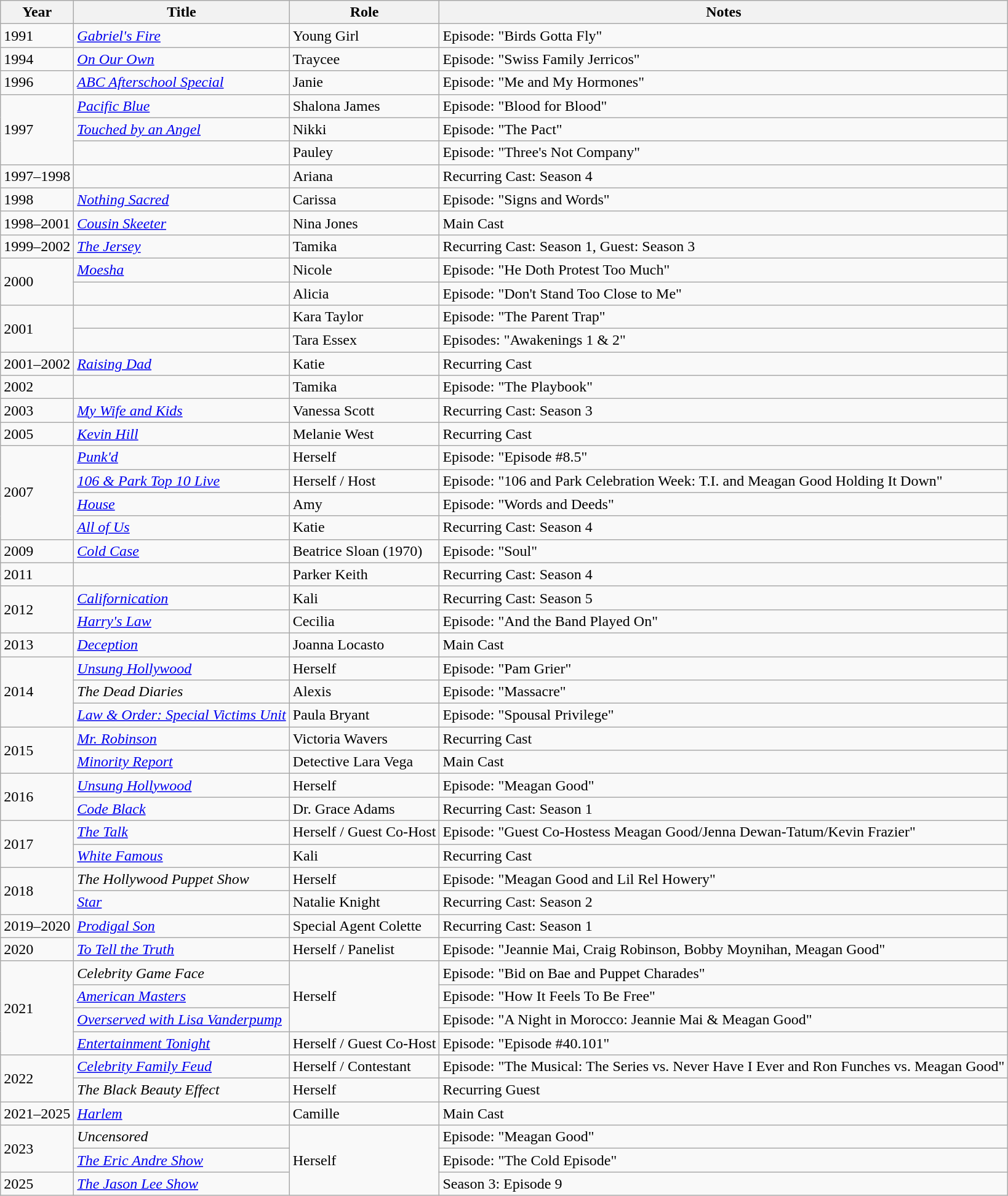<table class="wikitable sortable">
<tr>
<th>Year</th>
<th>Title</th>
<th>Role</th>
<th>Notes</th>
</tr>
<tr>
<td>1991</td>
<td><em><a href='#'>Gabriel's Fire</a></em></td>
<td>Young Girl</td>
<td>Episode: "Birds Gotta Fly"</td>
</tr>
<tr>
<td>1994</td>
<td><em><a href='#'>On Our Own</a></em></td>
<td>Traycee</td>
<td>Episode: "Swiss Family Jerricos"</td>
</tr>
<tr>
<td>1996</td>
<td><em><a href='#'>ABC Afterschool Special</a></em></td>
<td>Janie</td>
<td>Episode: "Me and My Hormones"</td>
</tr>
<tr>
<td rowspan=3>1997</td>
<td><em><a href='#'>Pacific Blue</a></em></td>
<td>Shalona James</td>
<td>Episode: "Blood for Blood"</td>
</tr>
<tr>
<td><em><a href='#'>Touched by an Angel</a></em></td>
<td>Nikki</td>
<td>Episode: "The Pact"</td>
</tr>
<tr>
<td><em></em></td>
<td>Pauley</td>
<td>Episode: "Three's Not Company"</td>
</tr>
<tr>
<td>1997–1998</td>
<td><em></em></td>
<td>Ariana</td>
<td>Recurring Cast: Season 4</td>
</tr>
<tr>
<td>1998</td>
<td><em><a href='#'>Nothing Sacred</a></em></td>
<td>Carissa</td>
<td>Episode: "Signs and Words"</td>
</tr>
<tr>
<td>1998–2001</td>
<td><em><a href='#'>Cousin Skeeter</a></em></td>
<td>Nina Jones</td>
<td>Main Cast</td>
</tr>
<tr>
<td>1999–2002</td>
<td><em><a href='#'>The Jersey</a></em></td>
<td>Tamika</td>
<td>Recurring Cast: Season 1, Guest: Season 3</td>
</tr>
<tr>
<td rowspan=2>2000</td>
<td><em><a href='#'>Moesha</a></em></td>
<td>Nicole</td>
<td>Episode: "He Doth Protest Too Much"</td>
</tr>
<tr>
<td><em></em></td>
<td>Alicia</td>
<td>Episode: "Don't Stand Too Close to Me"</td>
</tr>
<tr>
<td rowspan=2>2001</td>
<td><em></em></td>
<td>Kara Taylor</td>
<td>Episode: "The Parent Trap"</td>
</tr>
<tr>
<td><em></em></td>
<td>Tara Essex</td>
<td>Episodes: "Awakenings 1 & 2"</td>
</tr>
<tr>
<td>2001–2002</td>
<td><em><a href='#'>Raising Dad</a></em></td>
<td>Katie</td>
<td>Recurring Cast</td>
</tr>
<tr>
<td>2002</td>
<td><em></em></td>
<td>Tamika</td>
<td>Episode: "The Playbook"</td>
</tr>
<tr>
<td>2003</td>
<td><em><a href='#'>My Wife and Kids</a></em></td>
<td>Vanessa Scott</td>
<td>Recurring Cast: Season 3</td>
</tr>
<tr>
<td>2005</td>
<td><em><a href='#'>Kevin Hill</a></em></td>
<td>Melanie West</td>
<td>Recurring Cast</td>
</tr>
<tr>
<td rowspan=4>2007</td>
<td><em><a href='#'>Punk'd</a></em></td>
<td>Herself</td>
<td>Episode: "Episode #8.5"</td>
</tr>
<tr>
<td><em><a href='#'>106 & Park Top 10 Live</a></em></td>
<td>Herself / Host</td>
<td>Episode: "106 and Park Celebration Week: T.I. and Meagan Good Holding It Down"</td>
</tr>
<tr>
<td><em><a href='#'>House</a></em></td>
<td>Amy</td>
<td>Episode: "Words and Deeds"</td>
</tr>
<tr>
<td><em><a href='#'>All of Us</a></em></td>
<td>Katie</td>
<td>Recurring Cast: Season 4</td>
</tr>
<tr>
<td>2009</td>
<td><em><a href='#'>Cold Case</a></em></td>
<td>Beatrice Sloan (1970)</td>
<td>Episode: "Soul"</td>
</tr>
<tr>
<td>2011</td>
<td><em></em></td>
<td>Parker Keith</td>
<td>Recurring Cast: Season 4</td>
</tr>
<tr>
<td rowspan=2>2012</td>
<td><em><a href='#'>Californication</a></em></td>
<td>Kali</td>
<td>Recurring Cast: Season 5</td>
</tr>
<tr>
<td><em><a href='#'>Harry's Law</a></em></td>
<td>Cecilia</td>
<td>Episode: "And the Band Played On"</td>
</tr>
<tr>
<td>2013</td>
<td><em><a href='#'>Deception</a></em></td>
<td>Joanna Locasto</td>
<td>Main Cast</td>
</tr>
<tr>
<td rowspan=3>2014</td>
<td><em><a href='#'>Unsung Hollywood</a></em></td>
<td>Herself</td>
<td>Episode: "Pam Grier"</td>
</tr>
<tr>
<td><em>The Dead Diaries</em></td>
<td>Alexis</td>
<td>Episode: "Massacre"</td>
</tr>
<tr>
<td><em><a href='#'>Law & Order: Special Victims Unit</a></em></td>
<td>Paula Bryant</td>
<td>Episode: "Spousal Privilege"</td>
</tr>
<tr>
<td rowspan=2>2015</td>
<td><em><a href='#'>Mr. Robinson</a></em></td>
<td>Victoria Wavers</td>
<td>Recurring Cast</td>
</tr>
<tr>
<td><em><a href='#'>Minority Report</a></em></td>
<td>Detective Lara Vega</td>
<td>Main Cast</td>
</tr>
<tr>
<td rowspan=2>2016</td>
<td><em><a href='#'>Unsung Hollywood</a></em></td>
<td>Herself</td>
<td>Episode: "Meagan Good"</td>
</tr>
<tr>
<td><em><a href='#'>Code Black</a></em></td>
<td>Dr. Grace Adams</td>
<td>Recurring Cast: Season 1</td>
</tr>
<tr>
<td rowspan=2>2017</td>
<td><em><a href='#'>The Talk</a></em></td>
<td>Herself / Guest Co-Host</td>
<td>Episode: "Guest Co-Hostess Meagan Good/Jenna Dewan-Tatum/Kevin Frazier"</td>
</tr>
<tr>
<td><em><a href='#'>White Famous</a></em></td>
<td>Kali</td>
<td>Recurring Cast</td>
</tr>
<tr>
<td rowspan=2>2018</td>
<td><em>The Hollywood Puppet Show</em></td>
<td>Herself</td>
<td>Episode: "Meagan Good and Lil Rel Howery"</td>
</tr>
<tr>
<td><em><a href='#'>Star</a></em></td>
<td>Natalie Knight</td>
<td>Recurring Cast: Season 2</td>
</tr>
<tr>
<td>2019–2020</td>
<td><em><a href='#'>Prodigal Son</a></em></td>
<td>Special Agent Colette</td>
<td>Recurring Cast: Season 1</td>
</tr>
<tr>
<td>2020</td>
<td><em><a href='#'>To Tell the Truth</a></em></td>
<td>Herself / Panelist</td>
<td>Episode: "Jeannie Mai, Craig Robinson, Bobby Moynihan, Meagan Good"</td>
</tr>
<tr>
<td rowspan=4>2021</td>
<td><em>Celebrity Game Face</em></td>
<td rowspan="3">Herself</td>
<td>Episode: "Bid on Bae and Puppet Charades"</td>
</tr>
<tr>
<td><em><a href='#'>American Masters</a></em></td>
<td>Episode: "How It Feels To Be Free"</td>
</tr>
<tr>
<td><em><a href='#'>Overserved with Lisa Vanderpump</a></em></td>
<td>Episode: "A Night in Morocco: Jeannie Mai & Meagan Good"</td>
</tr>
<tr>
<td><em><a href='#'>Entertainment Tonight</a></em></td>
<td>Herself / Guest Co-Host</td>
<td>Episode: "Episode #40.101"</td>
</tr>
<tr>
<td rowspan=2>2022</td>
<td><em><a href='#'>Celebrity Family Feud</a></em></td>
<td>Herself / Contestant</td>
<td>Episode: "The Musical: The Series vs. Never Have I Ever and Ron Funches vs. Meagan Good"</td>
</tr>
<tr>
<td><em>The Black Beauty Effect</em></td>
<td>Herself</td>
<td>Recurring Guest</td>
</tr>
<tr>
<td>2021–2025</td>
<td><em><a href='#'>Harlem</a></em></td>
<td>Camille</td>
<td>Main Cast</td>
</tr>
<tr>
<td rowspan="2">2023</td>
<td><em>Uncensored</em></td>
<td rowspan="3">Herself</td>
<td>Episode: "Meagan Good"</td>
</tr>
<tr>
<td><em><a href='#'>The Eric Andre Show</a></em></td>
<td>Episode: "The Cold Episode"</td>
</tr>
<tr>
<td>2025</td>
<td><em><a href='#'>The Jason Lee Show</a></em></td>
<td>Season 3: Episode 9</td>
</tr>
</table>
